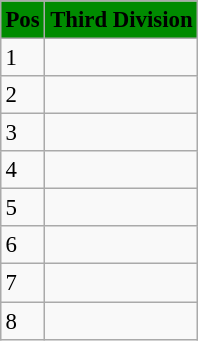<table class="wikitable" style="margin:0.5em auto; font-size:95%">
<tr style="background:#008b00;">
<td><strong>Pos</strong></td>
<td><strong>Third Division</strong></td>
</tr>
<tr>
<td>1</td>
<td></td>
</tr>
<tr>
<td>2</td>
<td></td>
</tr>
<tr>
<td>3</td>
<td></td>
</tr>
<tr>
<td>4</td>
<td></td>
</tr>
<tr>
<td>5</td>
<td></td>
</tr>
<tr>
<td>6</td>
<td></td>
</tr>
<tr>
<td>7</td>
<td></td>
</tr>
<tr>
<td>8</td>
<td></td>
</tr>
</table>
